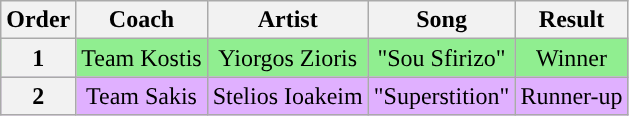<table class="wikitable" style="text-align: center; width: auto;">
<tr>
<th>Order</th>
<th>Coach</th>
<th>Artist</th>
<th>Song</th>
<th>Result</th>
</tr>
<tr style="background:lightgreen">
<th>1</th>
<td>Team Kostis</td>
<td>Yiorgos Zioris</td>
<td>"Sou Sfirizo"</td>
<td>Winner</td>
</tr>
<tr style="background:#E0B0FF">
<th>2</th>
<td>Team Sakis</td>
<td>Stelios Ioakeim</td>
<td>"Superstition"</td>
<td>Runner-up</td>
</tr>
</table>
